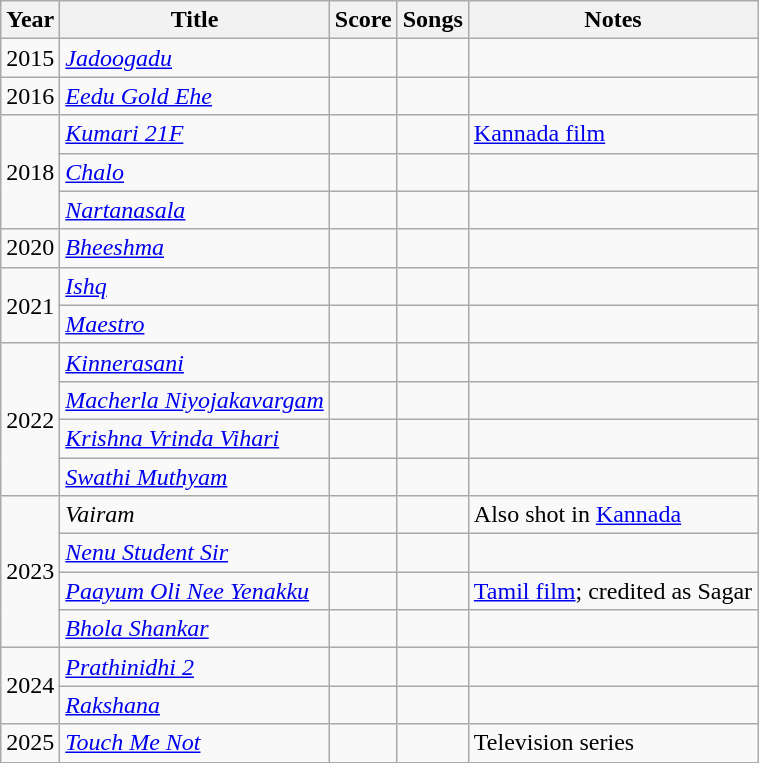<table class="wikitable">
<tr>
<th>Year</th>
<th>Title</th>
<th>Score</th>
<th>Songs</th>
<th>Notes</th>
</tr>
<tr>
<td>2015</td>
<td><em><a href='#'>Jadoogadu</a></em></td>
<td></td>
<td></td>
<td></td>
</tr>
<tr>
<td>2016</td>
<td><em><a href='#'>Eedu Gold Ehe</a></em></td>
<td></td>
<td></td>
<td></td>
</tr>
<tr>
<td rowspan="3">2018</td>
<td><em><a href='#'>Kumari 21F</a></em></td>
<td></td>
<td></td>
<td><a href='#'>Kannada film</a></td>
</tr>
<tr>
<td><em><a href='#'>Chalo</a></em></td>
<td></td>
<td></td>
<td></td>
</tr>
<tr>
<td><a href='#'><em>Nartanasala</em></a></td>
<td></td>
<td></td>
<td></td>
</tr>
<tr>
<td>2020</td>
<td><a href='#'><em>Bheeshma</em></a></td>
<td></td>
<td></td>
<td></td>
</tr>
<tr>
<td rowspan="2">2021</td>
<td><a href='#'><em>Ishq</em></a></td>
<td></td>
<td></td>
<td></td>
</tr>
<tr>
<td><a href='#'><em>Maestro</em></a></td>
<td></td>
<td></td>
<td></td>
</tr>
<tr>
<td rowspan="4">2022</td>
<td><a href='#'><em>Kinnerasani</em></a></td>
<td></td>
<td></td>
<td></td>
</tr>
<tr>
<td><em><a href='#'>Macherla Niyojakavargam</a></em></td>
<td></td>
<td></td>
<td></td>
</tr>
<tr>
<td><em><a href='#'>Krishna Vrinda Vihari</a></em></td>
<td></td>
<td></td>
<td></td>
</tr>
<tr>
<td><a href='#'><em>Swathi Muthyam</em></a></td>
<td></td>
<td></td>
<td></td>
</tr>
<tr>
<td rowspan="4">2023</td>
<td><em>Vairam</em></td>
<td></td>
<td></td>
<td>Also shot in <a href='#'>Kannada</a></td>
</tr>
<tr>
<td><em><a href='#'>Nenu Student Sir</a></em></td>
<td></td>
<td></td>
<td></td>
</tr>
<tr>
<td><em><a href='#'>Paayum Oli Nee Yenakku</a></em></td>
<td></td>
<td></td>
<td><a href='#'>Tamil film</a>; credited as Sagar</td>
</tr>
<tr>
<td><em><a href='#'>Bhola Shankar</a></em></td>
<td></td>
<td></td>
<td></td>
</tr>
<tr>
<td rowspan="2">2024</td>
<td><em><a href='#'>Prathinidhi 2</a></em></td>
<td></td>
<td></td>
<td></td>
</tr>
<tr>
<td><em><a href='#'>Rakshana</a></em></td>
<td></td>
<td></td>
<td></td>
</tr>
<tr>
<td>2025</td>
<td><em><a href='#'>Touch Me Not</a></em></td>
<td></td>
<td></td>
<td>Television series</td>
</tr>
</table>
